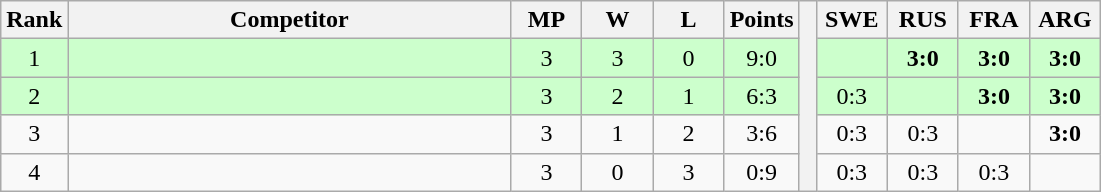<table class="wikitable" style="text-align:center">
<tr>
<th>Rank</th>
<th style="width:18em">Competitor</th>
<th style="width:2.5em">MP</th>
<th style="width:2.5em">W</th>
<th style="width:2.5em">L</th>
<th>Points</th>
<th rowspan="5"> </th>
<th style="width:2.5em">SWE</th>
<th style="width:2.5em">RUS</th>
<th style="width:2.5em">FRA</th>
<th style="width:2.5em">ARG</th>
</tr>
<tr style="background:#cfc;">
<td>1</td>
<td style="text-align:left"></td>
<td>3</td>
<td>3</td>
<td>0</td>
<td>9:0</td>
<td></td>
<td><strong>3:0</strong></td>
<td><strong>3:0</strong></td>
<td><strong>3:0</strong></td>
</tr>
<tr style="background:#cfc;">
<td>2</td>
<td style="text-align:left"></td>
<td>3</td>
<td>2</td>
<td>1</td>
<td>6:3</td>
<td>0:3</td>
<td></td>
<td><strong>3:0</strong></td>
<td><strong>3:0</strong></td>
</tr>
<tr>
<td>3</td>
<td style="text-align:left"></td>
<td>3</td>
<td>1</td>
<td>2</td>
<td>3:6</td>
<td>0:3</td>
<td>0:3</td>
<td></td>
<td><strong>3:0</strong></td>
</tr>
<tr>
<td>4</td>
<td style="text-align:left"></td>
<td>3</td>
<td>0</td>
<td>3</td>
<td>0:9</td>
<td>0:3</td>
<td>0:3</td>
<td>0:3</td>
<td></td>
</tr>
</table>
